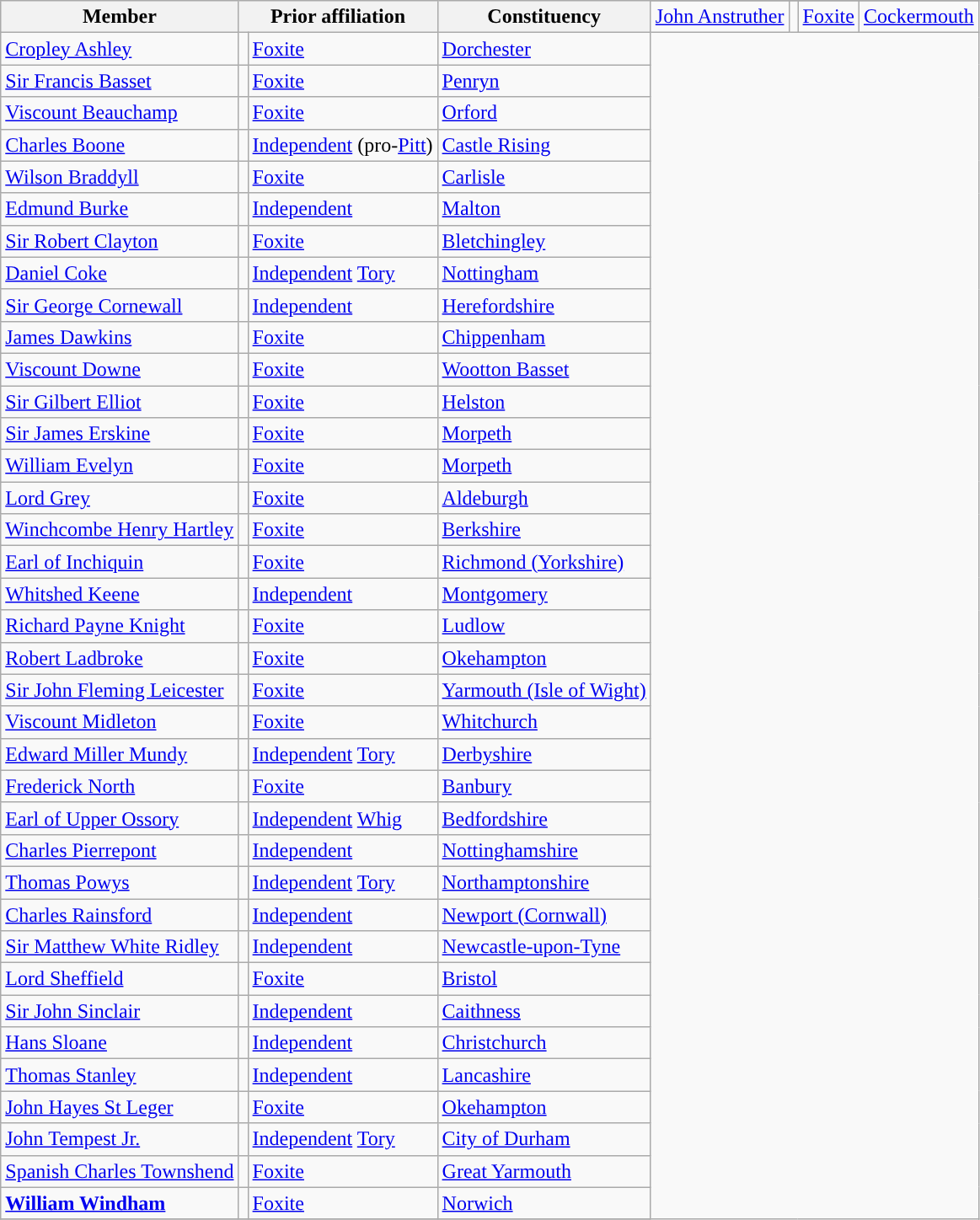<table class="wikitable sortable col4center" id="elected-mps">
<tr>
<th rowspan=2>Member</th>
<th rowspan=2 colspan=2>Prior affiliation</th>
<th rowspan=2>Constituency</th>
</tr>
<tr>
<td><a href='#'>John Anstruther</a></td>
<td style="background-color: "></td>
<td><a href='#'>Foxite</a></td>
<td><a href='#'>Cockermouth</a></td>
</tr>
<tr>
<td><a href='#'>Cropley Ashley</a></td>
<td style="background-color: "></td>
<td><a href='#'>Foxite</a></td>
<td><a href='#'>Dorchester</a></td>
</tr>
<tr>
<td><a href='#'>Sir Francis Basset</a></td>
<td style="background-color: "></td>
<td><a href='#'>Foxite</a></td>
<td><a href='#'>Penryn</a></td>
</tr>
<tr>
<td><a href='#'>Viscount Beauchamp</a></td>
<td style="background-color: "></td>
<td><a href='#'>Foxite</a></td>
<td><a href='#'>Orford</a></td>
</tr>
<tr>
<td><a href='#'>Charles Boone</a></td>
<td style="background-color: "></td>
<td><a href='#'>Independent</a> (pro-<a href='#'>Pitt</a>)</td>
<td><a href='#'>Castle Rising</a></td>
</tr>
<tr>
<td><a href='#'>Wilson Braddyll</a></td>
<td style="background-color: "></td>
<td><a href='#'>Foxite</a></td>
<td><a href='#'>Carlisle</a></td>
</tr>
<tr>
<td><a href='#'>Edmund Burke</a></td>
<td style="background-color: "></td>
<td><a href='#'>Independent</a></td>
<td><a href='#'>Malton</a></td>
</tr>
<tr>
<td><a href='#'>Sir Robert Clayton</a></td>
<td style="background-color: "></td>
<td><a href='#'>Foxite</a></td>
<td><a href='#'>Bletchingley</a></td>
</tr>
<tr>
<td><a href='#'>Daniel Coke</a></td>
<td style="background-color: "></td>
<td><a href='#'>Independent</a> <a href='#'>Tory</a></td>
<td><a href='#'>Nottingham</a></td>
</tr>
<tr>
<td><a href='#'>Sir George Cornewall</a></td>
<td style="background-color: "></td>
<td><a href='#'>Independent</a></td>
<td><a href='#'>Herefordshire</a></td>
</tr>
<tr>
<td><a href='#'>James Dawkins</a></td>
<td style="background-color: "></td>
<td><a href='#'>Foxite</a></td>
<td><a href='#'>Chippenham</a></td>
</tr>
<tr>
<td><a href='#'>Viscount Downe</a></td>
<td style="background-color: "></td>
<td><a href='#'>Foxite</a></td>
<td><a href='#'>Wootton Basset</a></td>
</tr>
<tr>
<td><a href='#'>Sir Gilbert Elliot</a></td>
<td style="background-color: "></td>
<td><a href='#'>Foxite</a></td>
<td><a href='#'>Helston</a></td>
</tr>
<tr>
<td><a href='#'>Sir James Erskine</a></td>
<td style="background-color: "></td>
<td><a href='#'>Foxite</a></td>
<td><a href='#'>Morpeth</a></td>
</tr>
<tr>
<td><a href='#'>William Evelyn</a></td>
<td style="background-color: "></td>
<td><a href='#'>Foxite</a></td>
<td><a href='#'>Morpeth</a></td>
</tr>
<tr>
<td><a href='#'>Lord Grey</a></td>
<td style="background-color: "></td>
<td><a href='#'>Foxite</a></td>
<td><a href='#'>Aldeburgh</a></td>
</tr>
<tr>
<td><a href='#'>Winchcombe Henry Hartley</a></td>
<td style="background-color: "></td>
<td><a href='#'>Foxite</a></td>
<td><a href='#'>Berkshire</a></td>
</tr>
<tr>
<td><a href='#'>Earl of Inchiquin</a></td>
<td style="background-color: "></td>
<td><a href='#'>Foxite</a></td>
<td><a href='#'>Richmond (Yorkshire)</a></td>
</tr>
<tr>
<td><a href='#'>Whitshed Keene</a></td>
<td style="background-color: "></td>
<td><a href='#'>Independent</a></td>
<td><a href='#'>Montgomery</a></td>
</tr>
<tr>
<td><a href='#'>Richard Payne Knight</a></td>
<td style="background-color: "></td>
<td><a href='#'>Foxite</a></td>
<td><a href='#'>Ludlow</a></td>
</tr>
<tr>
<td><a href='#'>Robert Ladbroke</a></td>
<td style="background-color: "></td>
<td><a href='#'>Foxite</a></td>
<td><a href='#'>Okehampton</a></td>
</tr>
<tr>
<td><a href='#'>Sir John Fleming Leicester</a></td>
<td style="background-color: "></td>
<td><a href='#'>Foxite</a></td>
<td><a href='#'>Yarmouth (Isle of Wight)</a></td>
</tr>
<tr>
<td><a href='#'>Viscount Midleton</a></td>
<td style="background-color: "></td>
<td><a href='#'>Foxite</a></td>
<td><a href='#'>Whitchurch</a></td>
</tr>
<tr>
<td><a href='#'>Edward Miller Mundy</a></td>
<td style="background-color: "></td>
<td><a href='#'>Independent</a> <a href='#'>Tory</a></td>
<td><a href='#'>Derbyshire</a></td>
</tr>
<tr>
<td><a href='#'>Frederick North</a></td>
<td style="background-color: "></td>
<td><a href='#'>Foxite</a></td>
<td><a href='#'>Banbury</a></td>
</tr>
<tr>
<td><a href='#'>Earl of Upper Ossory</a></td>
<td style="background-color: "></td>
<td><a href='#'>Independent</a> <a href='#'>Whig</a></td>
<td><a href='#'>Bedfordshire</a></td>
</tr>
<tr>
<td><a href='#'>Charles Pierrepont</a></td>
<td style="background-color: "></td>
<td><a href='#'>Independent</a></td>
<td><a href='#'>Nottinghamshire</a></td>
</tr>
<tr>
<td><a href='#'>Thomas Powys</a></td>
<td style="background-color: "></td>
<td><a href='#'>Independent</a> <a href='#'>Tory</a></td>
<td><a href='#'>Northamptonshire</a></td>
</tr>
<tr>
<td><a href='#'>Charles Rainsford</a></td>
<td style="background-color: "></td>
<td><a href='#'>Independent</a></td>
<td><a href='#'>Newport (Cornwall)</a></td>
</tr>
<tr>
<td><a href='#'>Sir Matthew White Ridley</a></td>
<td style="background-color: "></td>
<td><a href='#'>Independent</a></td>
<td><a href='#'>Newcastle-upon-Tyne</a></td>
</tr>
<tr>
<td><a href='#'>Lord Sheffield</a></td>
<td style="background-color: "></td>
<td><a href='#'>Foxite</a></td>
<td><a href='#'>Bristol</a></td>
</tr>
<tr>
<td><a href='#'>Sir John Sinclair</a></td>
<td style="background-color: "></td>
<td><a href='#'>Independent</a></td>
<td><a href='#'>Caithness</a></td>
</tr>
<tr>
<td><a href='#'>Hans Sloane</a></td>
<td style="background-color: "></td>
<td><a href='#'>Independent</a></td>
<td><a href='#'>Christchurch</a></td>
</tr>
<tr>
<td><a href='#'>Thomas Stanley</a></td>
<td style="background-color: "></td>
<td><a href='#'>Independent</a></td>
<td><a href='#'>Lancashire</a></td>
</tr>
<tr>
<td><a href='#'>John Hayes St Leger</a></td>
<td style="background-color: "></td>
<td><a href='#'>Foxite</a></td>
<td><a href='#'>Okehampton</a></td>
</tr>
<tr>
<td><a href='#'>John Tempest Jr.</a></td>
<td style="background-color: "></td>
<td><a href='#'>Independent</a> <a href='#'>Tory</a></td>
<td><a href='#'>City of Durham</a></td>
</tr>
<tr>
<td><a href='#'>Spanish Charles Townshend</a></td>
<td style="background-color: "></td>
<td><a href='#'>Foxite</a></td>
<td><a href='#'>Great Yarmouth</a></td>
</tr>
<tr>
<td><strong><a href='#'>William Windham</a></strong></td>
<td style="background-color: "></td>
<td><a href='#'>Foxite</a></td>
<td><a href='#'>Norwich</a></td>
</tr>
<tr>
</tr>
</table>
